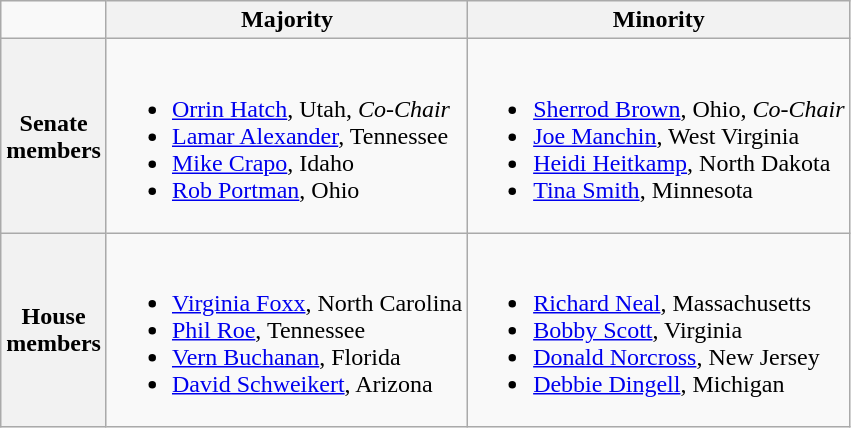<table class=wikitable>
<tr>
<td></td>
<th>Majority</th>
<th>Minority</th>
</tr>
<tr>
<th>Senate<br>members</th>
<td valign="top" ><br><ul><li><a href='#'>Orrin Hatch</a>, Utah, <em>Co-Chair</em></li><li><a href='#'>Lamar Alexander</a>, Tennessee</li><li><a href='#'>Mike Crapo</a>, Idaho</li><li><a href='#'>Rob Portman</a>, Ohio</li></ul></td>
<td valign="top" ><br><ul><li><a href='#'>Sherrod Brown</a>, Ohio, <em>Co-Chair</em></li><li><a href='#'>Joe Manchin</a>, West Virginia</li><li><a href='#'>Heidi Heitkamp</a>, North Dakota</li><li><a href='#'>Tina Smith</a>, Minnesota</li></ul></td>
</tr>
<tr>
<th>House<br>members</th>
<td valign="top" ><br><ul><li><a href='#'>Virginia Foxx</a>, North Carolina</li><li><a href='#'>Phil Roe</a>, Tennessee</li><li><a href='#'>Vern Buchanan</a>, Florida</li><li><a href='#'>David Schweikert</a>, Arizona</li></ul></td>
<td valign="top" ><br><ul><li><a href='#'>Richard Neal</a>, Massachusetts</li><li><a href='#'>Bobby Scott</a>, Virginia</li><li><a href='#'>Donald Norcross</a>, New Jersey</li><li><a href='#'>Debbie Dingell</a>, Michigan</li></ul></td>
</tr>
</table>
